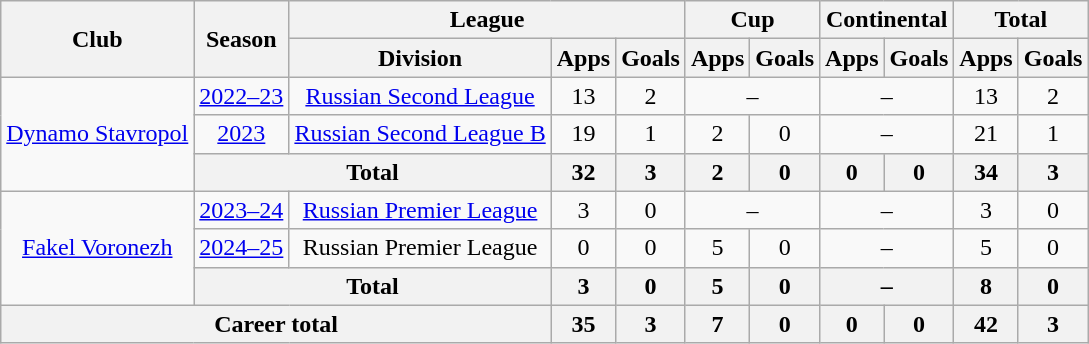<table class="wikitable" style="text-align: center;">
<tr>
<th rowspan=2>Club</th>
<th rowspan=2>Season</th>
<th colspan=3>League</th>
<th colspan=2>Cup</th>
<th colspan=2>Continental</th>
<th colspan=2>Total</th>
</tr>
<tr>
<th>Division</th>
<th>Apps</th>
<th>Goals</th>
<th>Apps</th>
<th>Goals</th>
<th>Apps</th>
<th>Goals</th>
<th>Apps</th>
<th>Goals</th>
</tr>
<tr>
<td rowspan="3"><a href='#'>Dynamo Stavropol</a></td>
<td><a href='#'>2022–23</a></td>
<td><a href='#'>Russian Second League</a></td>
<td>13</td>
<td>2</td>
<td colspan=2>–</td>
<td colspan=2>–</td>
<td>13</td>
<td>2</td>
</tr>
<tr>
<td><a href='#'>2023</a></td>
<td><a href='#'>Russian Second League B</a></td>
<td>19</td>
<td>1</td>
<td>2</td>
<td>0</td>
<td colspan=2>–</td>
<td>21</td>
<td>1</td>
</tr>
<tr>
<th colspan=2>Total</th>
<th>32</th>
<th>3</th>
<th>2</th>
<th>0</th>
<th>0</th>
<th>0</th>
<th>34</th>
<th>3</th>
</tr>
<tr>
<td rowspan="3"><a href='#'>Fakel Voronezh</a></td>
<td><a href='#'>2023–24</a></td>
<td><a href='#'>Russian Premier League</a></td>
<td>3</td>
<td>0</td>
<td colspan=2>–</td>
<td colspan=2>–</td>
<td>3</td>
<td>0</td>
</tr>
<tr>
<td><a href='#'>2024–25</a></td>
<td>Russian Premier League</td>
<td>0</td>
<td>0</td>
<td>5</td>
<td>0</td>
<td colspan="2">–</td>
<td>5</td>
<td>0</td>
</tr>
<tr>
<th colspan="2">Total</th>
<th>3</th>
<th>0</th>
<th>5</th>
<th>0</th>
<th colspan="2">–</th>
<th>8</th>
<th>0</th>
</tr>
<tr>
<th colspan="3">Career total</th>
<th>35</th>
<th>3</th>
<th>7</th>
<th>0</th>
<th>0</th>
<th>0</th>
<th>42</th>
<th>3</th>
</tr>
</table>
